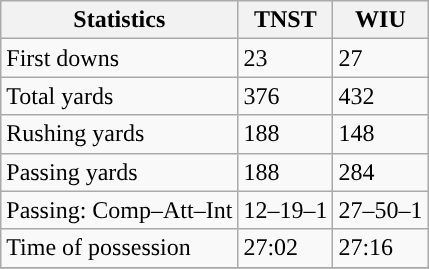<table class="wikitable" style="float: left;">
<tr>
<th>Statistics</th>
<th>TNST</th>
<th>WIU</th>
</tr>
<tr>
<td>First downs</td>
<td>23</td>
<td>27</td>
</tr>
<tr>
<td>Total yards</td>
<td>376</td>
<td>432</td>
</tr>
<tr>
<td>Rushing yards</td>
<td>188</td>
<td>148</td>
</tr>
<tr>
<td>Passing yards</td>
<td>188</td>
<td>284</td>
</tr>
<tr>
<td>Passing: Comp–Att–Int</td>
<td>12–19–1</td>
<td>27–50–1</td>
</tr>
<tr>
<td>Time of possession</td>
<td>27:02</td>
<td>27:16</td>
</tr>
<tr>
</tr>
</table>
